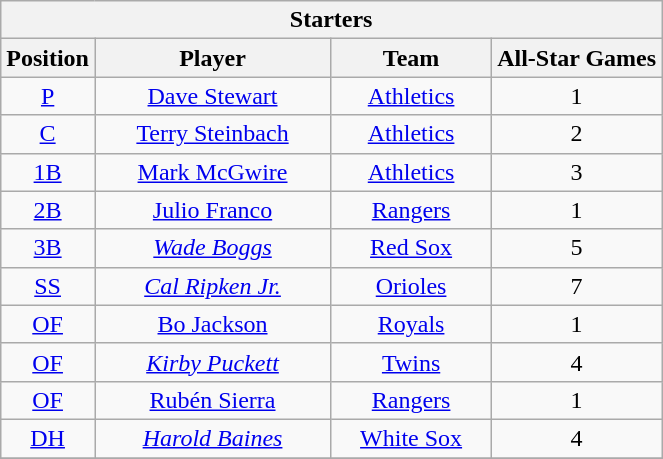<table class="wikitable" style="font-size: 100%; text-align:center;">
<tr>
<th colspan="4">Starters</th>
</tr>
<tr>
<th>Position</th>
<th width="150">Player</th>
<th width="100">Team</th>
<th>All-Star Games</th>
</tr>
<tr>
<td><a href='#'>P</a></td>
<td><a href='#'>Dave Stewart</a></td>
<td><a href='#'>Athletics</a></td>
<td>1</td>
</tr>
<tr>
<td><a href='#'>C</a></td>
<td><a href='#'>Terry Steinbach</a></td>
<td><a href='#'>Athletics</a></td>
<td>2</td>
</tr>
<tr>
<td><a href='#'>1B</a></td>
<td><a href='#'>Mark McGwire</a></td>
<td><a href='#'>Athletics</a></td>
<td>3</td>
</tr>
<tr>
<td><a href='#'>2B</a></td>
<td><a href='#'>Julio Franco</a></td>
<td><a href='#'>Rangers</a></td>
<td>1</td>
</tr>
<tr>
<td><a href='#'>3B</a></td>
<td><em><a href='#'>Wade Boggs</a></em></td>
<td><a href='#'>Red Sox</a></td>
<td>5</td>
</tr>
<tr>
<td><a href='#'>SS</a></td>
<td><em><a href='#'>Cal Ripken Jr.</a></em></td>
<td><a href='#'>Orioles</a></td>
<td>7</td>
</tr>
<tr>
<td><a href='#'>OF</a></td>
<td><a href='#'>Bo Jackson</a></td>
<td><a href='#'>Royals</a></td>
<td>1</td>
</tr>
<tr>
<td><a href='#'>OF</a></td>
<td><em><a href='#'>Kirby Puckett</a></em></td>
<td><a href='#'>Twins</a></td>
<td>4</td>
</tr>
<tr>
<td><a href='#'>OF</a></td>
<td><a href='#'>Rubén Sierra</a></td>
<td><a href='#'>Rangers</a></td>
<td>1</td>
</tr>
<tr>
<td><a href='#'>DH</a></td>
<td><em><a href='#'>Harold Baines</a></em></td>
<td><a href='#'>White Sox</a></td>
<td>4</td>
</tr>
<tr>
</tr>
</table>
